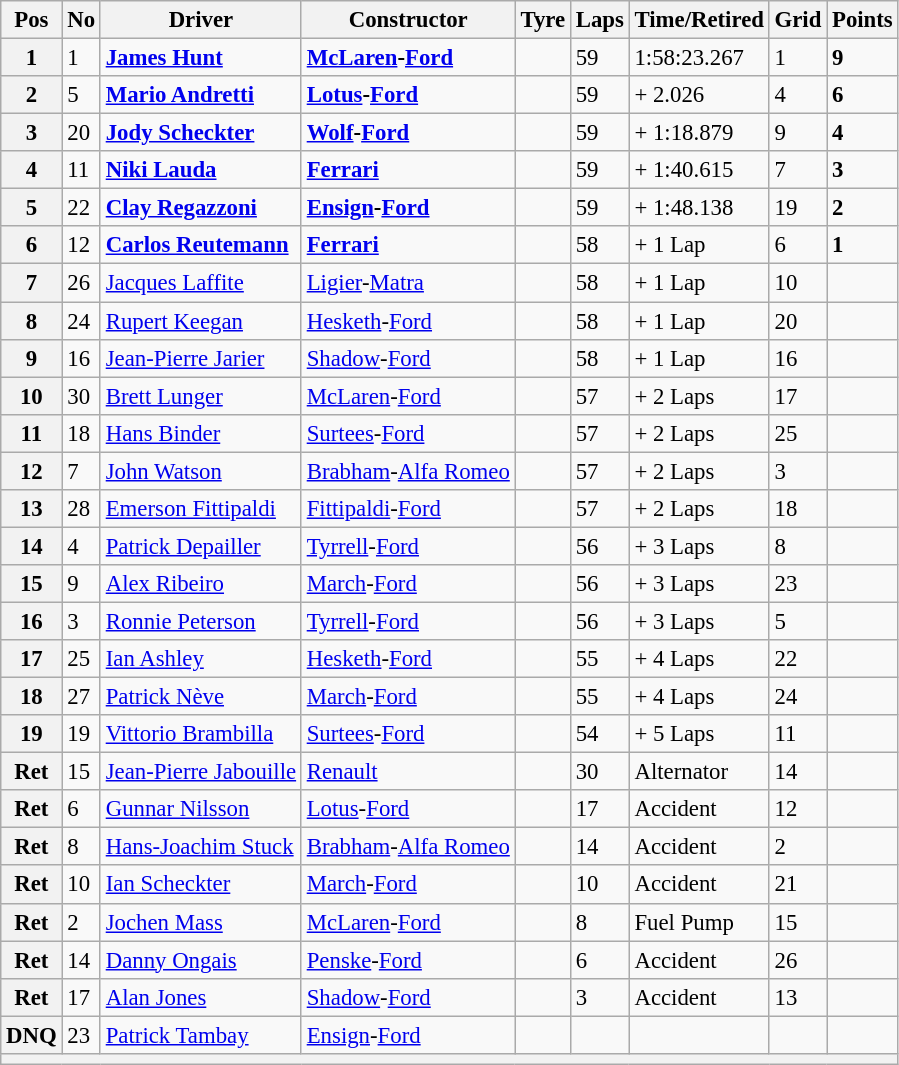<table class="wikitable" style="font-size: 95%;">
<tr>
<th>Pos</th>
<th>No</th>
<th>Driver</th>
<th>Constructor</th>
<th>Tyre</th>
<th>Laps</th>
<th>Time/Retired</th>
<th>Grid</th>
<th>Points</th>
</tr>
<tr>
<th>1</th>
<td>1</td>
<td> <strong><a href='#'>James Hunt</a></strong></td>
<td><strong><a href='#'>McLaren</a>-<a href='#'>Ford</a></strong></td>
<td></td>
<td>59</td>
<td>1:58:23.267</td>
<td>1</td>
<td><strong>9</strong></td>
</tr>
<tr>
<th>2</th>
<td>5</td>
<td> <strong><a href='#'>Mario Andretti</a></strong></td>
<td><strong><a href='#'>Lotus</a>-<a href='#'>Ford</a></strong></td>
<td></td>
<td>59</td>
<td>+ 2.026</td>
<td>4</td>
<td><strong>6</strong></td>
</tr>
<tr>
<th>3</th>
<td>20</td>
<td> <strong><a href='#'>Jody Scheckter</a></strong></td>
<td><strong><a href='#'>Wolf</a>-<a href='#'>Ford</a></strong></td>
<td></td>
<td>59</td>
<td>+ 1:18.879</td>
<td>9</td>
<td><strong>4</strong></td>
</tr>
<tr>
<th>4</th>
<td>11</td>
<td> <strong><a href='#'>Niki Lauda</a></strong></td>
<td><strong><a href='#'>Ferrari</a></strong></td>
<td></td>
<td>59</td>
<td>+ 1:40.615</td>
<td>7</td>
<td><strong>3</strong></td>
</tr>
<tr>
<th>5</th>
<td>22</td>
<td> <strong><a href='#'>Clay Regazzoni</a></strong></td>
<td><strong><a href='#'>Ensign</a>-<a href='#'>Ford</a></strong></td>
<td></td>
<td>59</td>
<td>+ 1:48.138</td>
<td>19</td>
<td><strong>2</strong></td>
</tr>
<tr>
<th>6</th>
<td>12</td>
<td> <strong><a href='#'>Carlos Reutemann</a></strong></td>
<td><strong><a href='#'>Ferrari</a></strong></td>
<td></td>
<td>58</td>
<td>+ 1 Lap</td>
<td>6</td>
<td><strong>1</strong></td>
</tr>
<tr>
<th>7</th>
<td>26</td>
<td> <a href='#'>Jacques Laffite</a></td>
<td><a href='#'>Ligier</a>-<a href='#'>Matra</a></td>
<td></td>
<td>58</td>
<td>+ 1 Lap</td>
<td>10</td>
<td> </td>
</tr>
<tr>
<th>8</th>
<td>24</td>
<td> <a href='#'>Rupert Keegan</a></td>
<td><a href='#'>Hesketh</a>-<a href='#'>Ford</a></td>
<td></td>
<td>58</td>
<td>+ 1 Lap</td>
<td>20</td>
<td> </td>
</tr>
<tr>
<th>9</th>
<td>16</td>
<td> <a href='#'>Jean-Pierre Jarier</a></td>
<td><a href='#'>Shadow</a>-<a href='#'>Ford</a></td>
<td></td>
<td>58</td>
<td>+ 1 Lap</td>
<td>16</td>
<td> </td>
</tr>
<tr>
<th>10</th>
<td>30</td>
<td> <a href='#'>Brett Lunger</a></td>
<td><a href='#'>McLaren</a>-<a href='#'>Ford</a></td>
<td></td>
<td>57</td>
<td>+ 2 Laps</td>
<td>17</td>
<td> </td>
</tr>
<tr>
<th>11</th>
<td>18</td>
<td> <a href='#'>Hans Binder</a></td>
<td><a href='#'>Surtees</a>-<a href='#'>Ford</a></td>
<td></td>
<td>57</td>
<td>+ 2 Laps</td>
<td>25</td>
<td> </td>
</tr>
<tr>
<th>12</th>
<td>7</td>
<td> <a href='#'>John Watson</a></td>
<td><a href='#'>Brabham</a>-<a href='#'>Alfa Romeo</a></td>
<td></td>
<td>57</td>
<td>+ 2 Laps</td>
<td>3</td>
<td> </td>
</tr>
<tr>
<th>13</th>
<td>28</td>
<td> <a href='#'>Emerson Fittipaldi</a></td>
<td><a href='#'>Fittipaldi</a>-<a href='#'>Ford</a></td>
<td></td>
<td>57</td>
<td>+ 2 Laps</td>
<td>18</td>
<td> </td>
</tr>
<tr>
<th>14</th>
<td>4</td>
<td> <a href='#'>Patrick Depailler</a></td>
<td><a href='#'>Tyrrell</a>-<a href='#'>Ford</a></td>
<td></td>
<td>56</td>
<td>+ 3 Laps</td>
<td>8</td>
<td> </td>
</tr>
<tr>
<th>15</th>
<td>9</td>
<td> <a href='#'>Alex Ribeiro</a></td>
<td><a href='#'>March</a>-<a href='#'>Ford</a></td>
<td></td>
<td>56</td>
<td>+ 3 Laps</td>
<td>23</td>
<td> </td>
</tr>
<tr>
<th>16</th>
<td>3</td>
<td> <a href='#'>Ronnie Peterson</a></td>
<td><a href='#'>Tyrrell</a>-<a href='#'>Ford</a></td>
<td></td>
<td>56</td>
<td>+ 3 Laps</td>
<td>5</td>
<td> </td>
</tr>
<tr>
<th>17</th>
<td>25</td>
<td> <a href='#'>Ian Ashley</a></td>
<td><a href='#'>Hesketh</a>-<a href='#'>Ford</a></td>
<td></td>
<td>55</td>
<td>+ 4 Laps</td>
<td>22</td>
<td> </td>
</tr>
<tr>
<th>18</th>
<td>27</td>
<td> <a href='#'>Patrick Nève</a></td>
<td><a href='#'>March</a>-<a href='#'>Ford</a></td>
<td></td>
<td>55</td>
<td>+ 4 Laps</td>
<td>24</td>
<td> </td>
</tr>
<tr>
<th>19</th>
<td>19</td>
<td> <a href='#'>Vittorio Brambilla</a></td>
<td><a href='#'>Surtees</a>-<a href='#'>Ford</a></td>
<td></td>
<td>54</td>
<td>+ 5 Laps</td>
<td>11</td>
<td> </td>
</tr>
<tr>
<th>Ret</th>
<td>15</td>
<td> <a href='#'>Jean-Pierre Jabouille</a></td>
<td><a href='#'>Renault</a></td>
<td></td>
<td>30</td>
<td>Alternator</td>
<td>14</td>
<td> </td>
</tr>
<tr>
<th>Ret</th>
<td>6</td>
<td> <a href='#'>Gunnar Nilsson</a></td>
<td><a href='#'>Lotus</a>-<a href='#'>Ford</a></td>
<td></td>
<td>17</td>
<td>Accident</td>
<td>12</td>
<td> </td>
</tr>
<tr>
<th>Ret</th>
<td>8</td>
<td> <a href='#'>Hans-Joachim Stuck</a></td>
<td><a href='#'>Brabham</a>-<a href='#'>Alfa Romeo</a></td>
<td></td>
<td>14</td>
<td>Accident</td>
<td>2</td>
<td> </td>
</tr>
<tr>
<th>Ret</th>
<td>10</td>
<td> <a href='#'>Ian Scheckter</a></td>
<td><a href='#'>March</a>-<a href='#'>Ford</a></td>
<td></td>
<td>10</td>
<td>Accident</td>
<td>21</td>
<td> </td>
</tr>
<tr>
<th>Ret</th>
<td>2</td>
<td> <a href='#'>Jochen Mass</a></td>
<td><a href='#'>McLaren</a>-<a href='#'>Ford</a></td>
<td></td>
<td>8</td>
<td>Fuel Pump</td>
<td>15</td>
<td> </td>
</tr>
<tr>
<th>Ret</th>
<td>14</td>
<td> <a href='#'>Danny Ongais</a></td>
<td><a href='#'>Penske</a>-<a href='#'>Ford</a></td>
<td></td>
<td>6</td>
<td>Accident</td>
<td>26</td>
<td> </td>
</tr>
<tr>
<th>Ret</th>
<td>17</td>
<td> <a href='#'>Alan Jones</a></td>
<td><a href='#'>Shadow</a>-<a href='#'>Ford</a></td>
<td></td>
<td>3</td>
<td>Accident</td>
<td>13</td>
<td> </td>
</tr>
<tr>
<th>DNQ</th>
<td>23</td>
<td> <a href='#'>Patrick Tambay</a></td>
<td><a href='#'>Ensign</a>-<a href='#'>Ford</a></td>
<td></td>
<td> </td>
<td> </td>
<td></td>
<td> </td>
</tr>
<tr>
<th colspan="9"></th>
</tr>
</table>
